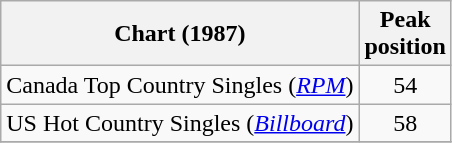<table class="wikitable sortable">
<tr>
<th align="left">Chart (1987)</th>
<th align="center">Peak<br>position</th>
</tr>
<tr>
<td align="left">Canada Top Country Singles (<em><a href='#'>RPM</a></em>)</td>
<td align="center">54</td>
</tr>
<tr>
<td align="left">US Hot Country Singles (<em><a href='#'>Billboard</a></em>)</td>
<td align="center">58</td>
</tr>
<tr>
</tr>
</table>
